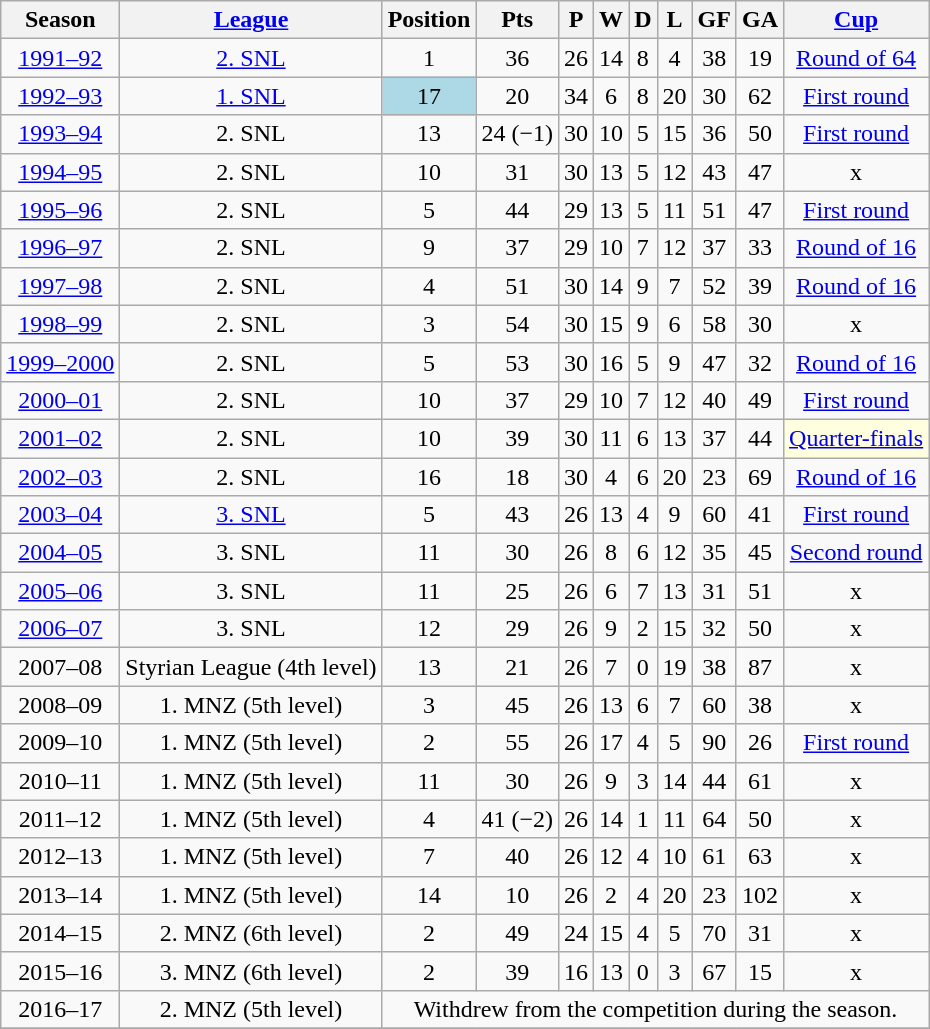<table class="wikitable sortable" style="text-align: center;">
<tr>
<th>Season</th>
<th><a href='#'>League</a></th>
<th>Position</th>
<th>Pts</th>
<th>P</th>
<th>W</th>
<th>D</th>
<th>L</th>
<th>GF</th>
<th>GA</th>
<th><a href='#'>Cup</a></th>
</tr>
<tr>
<td><a href='#'>1991–92</a></td>
<td><a href='#'>2. SNL</a></td>
<td>1</td>
<td>36</td>
<td>26</td>
<td>14</td>
<td>8</td>
<td>4</td>
<td>38</td>
<td>19</td>
<td><a href='#'>Round of 64</a></td>
</tr>
<tr>
<td><a href='#'>1992–93</a></td>
<td><a href='#'>1. SNL</a></td>
<td bgcolor=lightblue>17</td>
<td>20</td>
<td>34</td>
<td>6</td>
<td>8</td>
<td>20</td>
<td>30</td>
<td>62</td>
<td><a href='#'>First round</a></td>
</tr>
<tr>
<td><a href='#'>1993–94</a></td>
<td>2. SNL</td>
<td>13</td>
<td>24 (−1)</td>
<td>30</td>
<td>10</td>
<td>5</td>
<td>15</td>
<td>36</td>
<td>50</td>
<td><a href='#'>First round</a></td>
</tr>
<tr>
<td><a href='#'>1994–95</a></td>
<td>2. SNL</td>
<td>10</td>
<td>31</td>
<td>30</td>
<td>13</td>
<td>5</td>
<td>12</td>
<td>43</td>
<td>47</td>
<td>x</td>
</tr>
<tr>
<td><a href='#'>1995–96</a></td>
<td>2. SNL</td>
<td>5</td>
<td>44</td>
<td>29</td>
<td>13</td>
<td>5</td>
<td>11</td>
<td>51</td>
<td>47</td>
<td><a href='#'>First round</a></td>
</tr>
<tr>
<td><a href='#'>1996–97</a></td>
<td>2. SNL</td>
<td>9</td>
<td>37</td>
<td>29</td>
<td>10</td>
<td>7</td>
<td>12</td>
<td>37</td>
<td>33</td>
<td><a href='#'>Round of 16</a></td>
</tr>
<tr>
<td><a href='#'>1997–98</a></td>
<td>2. SNL</td>
<td>4</td>
<td>51</td>
<td>30</td>
<td>14</td>
<td>9</td>
<td>7</td>
<td>52</td>
<td>39</td>
<td><a href='#'>Round of 16</a></td>
</tr>
<tr>
<td><a href='#'>1998–99</a></td>
<td>2. SNL</td>
<td>3</td>
<td>54</td>
<td>30</td>
<td>15</td>
<td>9</td>
<td>6</td>
<td>58</td>
<td>30</td>
<td>x</td>
</tr>
<tr>
<td><a href='#'>1999–2000</a></td>
<td>2. SNL</td>
<td>5</td>
<td>53</td>
<td>30</td>
<td>16</td>
<td>5</td>
<td>9</td>
<td>47</td>
<td>32</td>
<td><a href='#'>Round of 16</a></td>
</tr>
<tr>
<td><a href='#'>2000–01</a></td>
<td>2. SNL</td>
<td>10</td>
<td>37</td>
<td>29</td>
<td>10</td>
<td>7</td>
<td>12</td>
<td>40</td>
<td>49</td>
<td><a href='#'>First round</a></td>
</tr>
<tr>
<td><a href='#'>2001–02</a></td>
<td>2. SNL</td>
<td>10</td>
<td>39</td>
<td>30</td>
<td>11</td>
<td>6</td>
<td>13</td>
<td>37</td>
<td>44</td>
<td bgcolor=lightyellow><a href='#'>Quarter-finals</a></td>
</tr>
<tr>
<td><a href='#'>2002–03</a></td>
<td>2. SNL</td>
<td>16</td>
<td>18</td>
<td>30</td>
<td>4</td>
<td>6</td>
<td>20</td>
<td>23</td>
<td>69</td>
<td><a href='#'>Round of 16</a></td>
</tr>
<tr>
<td><a href='#'>2003–04</a></td>
<td><a href='#'>3. SNL</a></td>
<td>5</td>
<td>43</td>
<td>26</td>
<td>13</td>
<td>4</td>
<td>9</td>
<td>60</td>
<td>41</td>
<td><a href='#'>First round</a></td>
</tr>
<tr>
<td><a href='#'>2004–05</a></td>
<td>3. SNL</td>
<td>11</td>
<td>30</td>
<td>26</td>
<td>8</td>
<td>6</td>
<td>12</td>
<td>35</td>
<td>45</td>
<td><a href='#'>Second round</a></td>
</tr>
<tr>
<td><a href='#'>2005–06</a></td>
<td>3. SNL</td>
<td>11</td>
<td>25</td>
<td>26</td>
<td>6</td>
<td>7</td>
<td>13</td>
<td>31</td>
<td>51</td>
<td>x</td>
</tr>
<tr>
<td><a href='#'>2006–07</a></td>
<td>3. SNL</td>
<td>12</td>
<td>29</td>
<td>26</td>
<td>9</td>
<td>2</td>
<td>15</td>
<td>32</td>
<td>50</td>
<td>x</td>
</tr>
<tr>
<td>2007–08</td>
<td>Styrian League (4th level)</td>
<td>13</td>
<td>21</td>
<td>26</td>
<td>7</td>
<td>0</td>
<td>19</td>
<td>38</td>
<td>87</td>
<td>x</td>
</tr>
<tr>
<td>2008–09</td>
<td>1. MNZ (5th level)</td>
<td>3</td>
<td>45</td>
<td>26</td>
<td>13</td>
<td>6</td>
<td>7</td>
<td>60</td>
<td>38</td>
<td>x</td>
</tr>
<tr>
<td>2009–10</td>
<td>1. MNZ (5th level)</td>
<td>2</td>
<td>55</td>
<td>26</td>
<td>17</td>
<td>4</td>
<td>5</td>
<td>90</td>
<td>26</td>
<td><a href='#'>First round</a></td>
</tr>
<tr>
<td>2010–11</td>
<td>1. MNZ (5th level)</td>
<td>11</td>
<td>30</td>
<td>26</td>
<td>9</td>
<td>3</td>
<td>14</td>
<td>44</td>
<td>61</td>
<td>x</td>
</tr>
<tr>
<td>2011–12</td>
<td>1. MNZ (5th level)</td>
<td>4</td>
<td>41 (−2)</td>
<td>26</td>
<td>14</td>
<td>1</td>
<td>11</td>
<td>64</td>
<td>50</td>
<td>x</td>
</tr>
<tr>
<td>2012–13</td>
<td>1. MNZ (5th level)</td>
<td>7</td>
<td>40</td>
<td>26</td>
<td>12</td>
<td>4</td>
<td>10</td>
<td>61</td>
<td>63</td>
<td>x</td>
</tr>
<tr>
<td>2013–14</td>
<td>1. MNZ (5th level)</td>
<td>14</td>
<td>10</td>
<td>26</td>
<td>2</td>
<td>4</td>
<td>20</td>
<td>23</td>
<td>102</td>
<td>x</td>
</tr>
<tr>
<td>2014–15</td>
<td>2. MNZ (6th level)</td>
<td>2</td>
<td>49</td>
<td>24</td>
<td>15</td>
<td>4</td>
<td>5</td>
<td>70</td>
<td>31</td>
<td>x</td>
</tr>
<tr>
<td>2015–16</td>
<td>3. MNZ (6th level)</td>
<td>2</td>
<td>39</td>
<td>16</td>
<td>13</td>
<td>0</td>
<td>3</td>
<td>67</td>
<td>15</td>
<td>x</td>
</tr>
<tr>
<td>2016–17</td>
<td>2. MNZ (5th level)</td>
<td colspan="9">Withdrew from the competition during the season.</td>
</tr>
<tr>
</tr>
</table>
